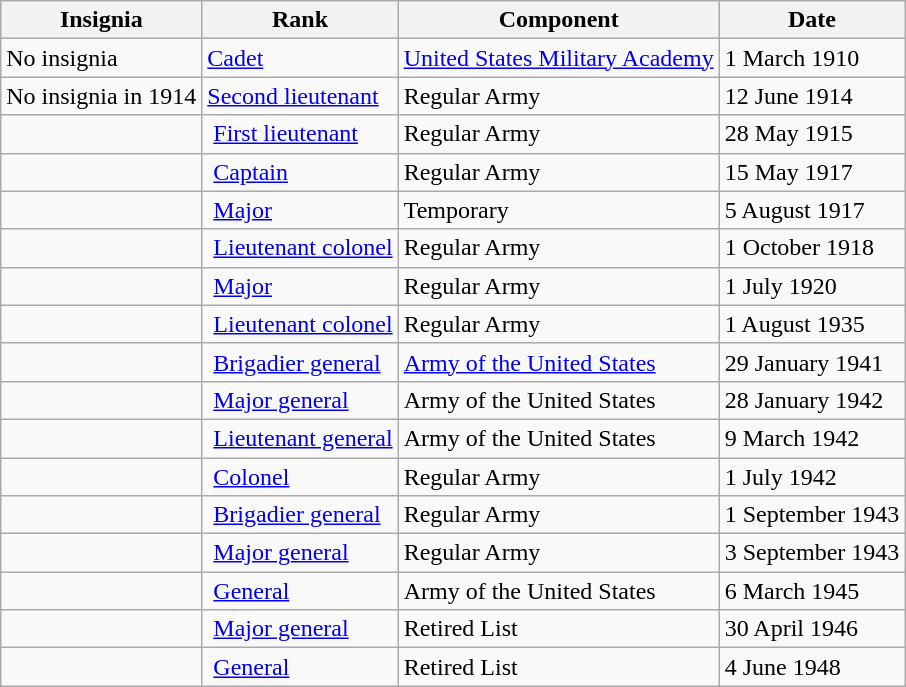<table class="wikitable">
<tr>
<th>Insignia</th>
<th>Rank</th>
<th>Component</th>
<th>Date</th>
</tr>
<tr>
<td> No insignia</td>
<td><a href='#'>Cadet</a></td>
<td><a href='#'>United States Military Academy</a></td>
<td>1 March 1910</td>
</tr>
<tr>
<td> No insignia in 1914</td>
<td><a href='#'>Second lieutenant</a></td>
<td>Regular Army</td>
<td>12 June 1914</td>
</tr>
<tr>
<td></td>
<td> <a href='#'>First lieutenant</a></td>
<td>Regular Army</td>
<td>28 May 1915</td>
</tr>
<tr>
<td></td>
<td> <a href='#'>Captain</a></td>
<td>Regular Army</td>
<td>15 May 1917</td>
</tr>
<tr>
<td></td>
<td> <a href='#'>Major</a></td>
<td>Temporary</td>
<td>5 August 1917</td>
</tr>
<tr>
<td></td>
<td> <a href='#'>Lieutenant colonel</a></td>
<td>Regular Army</td>
<td>1 October 1918</td>
</tr>
<tr>
<td></td>
<td> <a href='#'>Major</a></td>
<td>Regular Army</td>
<td>1 July 1920</td>
</tr>
<tr>
<td></td>
<td> <a href='#'>Lieutenant colonel</a></td>
<td>Regular Army</td>
<td>1 August 1935</td>
</tr>
<tr>
<td></td>
<td> <a href='#'>Brigadier general</a></td>
<td><a href='#'>Army of the United States</a></td>
<td>29 January 1941</td>
</tr>
<tr>
<td></td>
<td> <a href='#'>Major general</a></td>
<td>Army of the United States</td>
<td>28 January 1942</td>
</tr>
<tr>
<td></td>
<td> <a href='#'>Lieutenant general</a></td>
<td>Army of the United States</td>
<td>9 March  1942</td>
</tr>
<tr>
<td></td>
<td> <a href='#'>Colonel</a></td>
<td>Regular Army</td>
<td>1 July 1942</td>
</tr>
<tr>
<td></td>
<td> <a href='#'>Brigadier general</a></td>
<td>Regular Army</td>
<td>1 September 1943</td>
</tr>
<tr>
<td></td>
<td> <a href='#'>Major general</a></td>
<td>Regular Army</td>
<td>3 September 1943</td>
</tr>
<tr>
<td></td>
<td> <a href='#'>General</a></td>
<td>Army of the United States</td>
<td>6 March 1945</td>
</tr>
<tr>
<td></td>
<td> <a href='#'>Major general</a></td>
<td>Retired List</td>
<td>30 April 1946</td>
</tr>
<tr>
<td></td>
<td> <a href='#'>General</a></td>
<td>Retired List</td>
<td>4 June 1948</td>
</tr>
</table>
